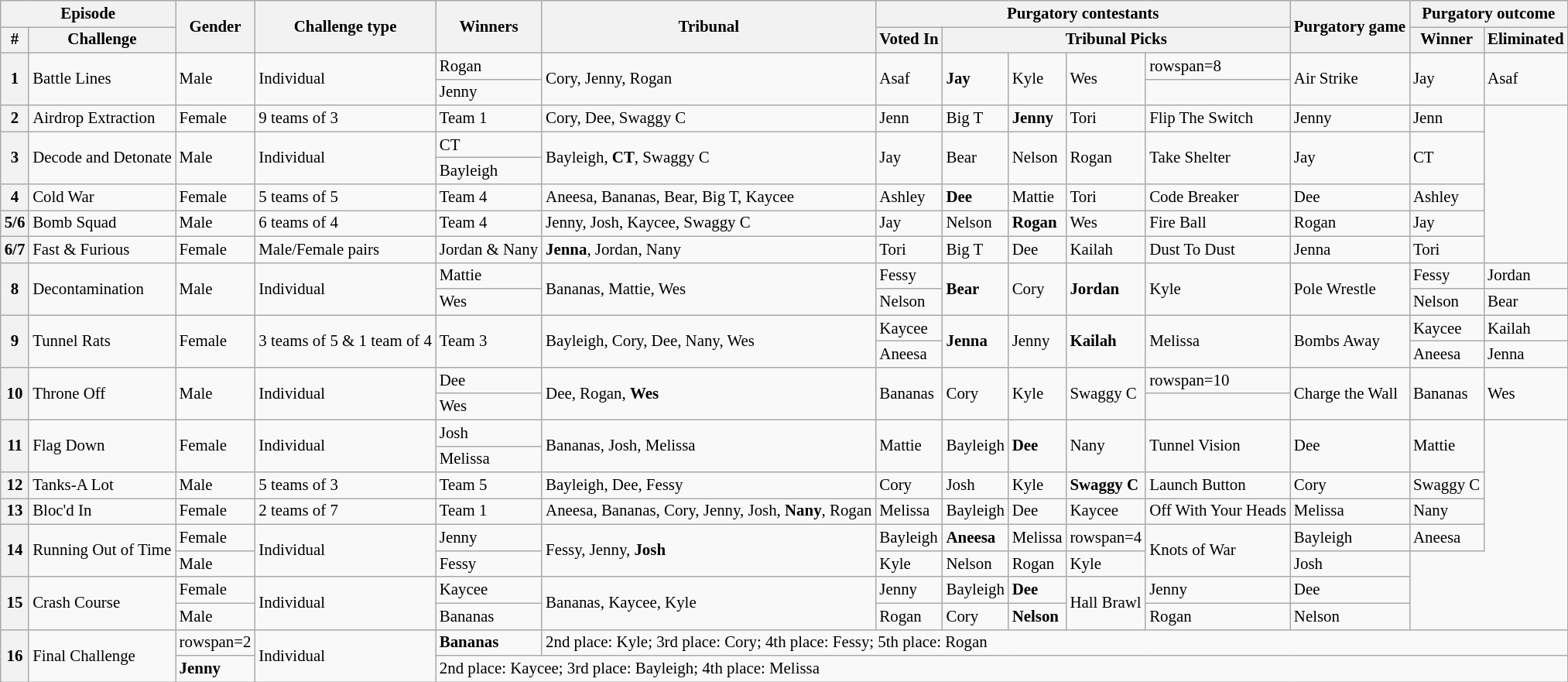<table class="wikitable" style="font-size:87%; white-space:nowrap;">
<tr>
<th colspan=2>Episode</th>
<th rowspan=2>Gender</th>
<th rowspan=2>Challenge type</th>
<th rowspan=2>Winners</th>
<th rowspan=2>Tribunal</th>
<th colspan=5>Purgatory contestants</th>
<th rowspan=2>Purgatory game</th>
<th colspan=2>Purgatory outcome</th>
</tr>
<tr>
<th>#</th>
<th>Challenge</th>
<th>Voted In</th>
<th colspan=4>Tribunal Picks</th>
<th>Winner</th>
<th>Eliminated</th>
</tr>
<tr>
<th rowspan=2>1</th>
<td rowspan=2>Battle Lines</td>
<td rowspan=2>Male</td>
<td rowspan=2>Individual</td>
<td>Rogan</td>
<td rowspan=2>Cory, Jenny, Rogan</td>
<td rowspan=2>Asaf</td>
<td rowspan=2><strong>Jay</strong></td>
<td rowspan=2>Kyle</td>
<td rowspan=2>Wes</td>
<td>rowspan=8 </td>
<td rowspan=2>Air Strike</td>
<td rowspan=2>Jay</td>
<td rowspan=2>Asaf</td>
</tr>
<tr>
<td>Jenny</td>
</tr>
<tr>
<th>2</th>
<td>Airdrop Extraction</td>
<td>Female</td>
<td>9 teams of 3</td>
<td>Team 1</td>
<td>Cory, Dee, Swaggy C</td>
<td>Jenn</td>
<td>Big T</td>
<td><strong>Jenny</strong></td>
<td>Tori</td>
<td>Flip The Switch</td>
<td>Jenny</td>
<td>Jenn</td>
</tr>
<tr>
<th rowspan=2>3</th>
<td rowspan=2>Decode and Detonate</td>
<td rowspan=2>Male</td>
<td rowspan=2>Individual</td>
<td>CT</td>
<td rowspan=2>Bayleigh, <strong>CT</strong>, Swaggy C</td>
<td rowspan=2>Jay</td>
<td rowspan=2>Bear</td>
<td rowspan=2>Nelson</td>
<td rowspan=2>Rogan</td>
<td rowspan=2>Take Shelter</td>
<td rowspan=2>Jay</td>
<td rowspan=2>CT</td>
</tr>
<tr>
<td>Bayleigh</td>
</tr>
<tr>
<th>4</th>
<td>Cold War</td>
<td>Female</td>
<td>5 teams of 5</td>
<td>Team 4</td>
<td>Aneesa, Bananas, Bear, Big T, Kaycee</td>
<td>Ashley</td>
<td><strong>Dee</strong></td>
<td>Mattie</td>
<td>Tori</td>
<td>Code Breaker</td>
<td>Dee</td>
<td>Ashley</td>
</tr>
<tr>
<th>5/6</th>
<td>Bomb Squad</td>
<td>Male</td>
<td>6 teams of 4</td>
<td>Team 4</td>
<td>Jenny, Josh, Kaycee, Swaggy C</td>
<td>Jay</td>
<td>Nelson</td>
<td><strong>Rogan</strong></td>
<td>Wes</td>
<td>Fire Ball</td>
<td>Rogan</td>
<td>Jay</td>
</tr>
<tr>
<th>6/7</th>
<td>Fast & Furious</td>
<td>Female</td>
<td>Male/Female pairs</td>
<td>Jordan & Nany</td>
<td><strong>Jenna</strong>, Jordan, Nany</td>
<td>Tori</td>
<td>Big T</td>
<td>Dee</td>
<td>Kailah</td>
<td>Dust To Dust</td>
<td>Jenna</td>
<td>Tori</td>
</tr>
<tr>
<th rowspan=2>8</th>
<td rowspan=2>Decontamination</td>
<td rowspan="2">Male</td>
<td rowspan=2>Individual</td>
<td>Mattie</td>
<td rowspan=2>Bananas, Mattie, Wes</td>
<td>Fessy</td>
<td rowspan=2><strong>Bear</strong></td>
<td rowspan=2>Cory</td>
<td rowspan=2><strong>Jordan</strong></td>
<td rowspan=2>Kyle</td>
<td rowspan=2>Pole Wrestle</td>
<td>Fessy</td>
<td>Jordan</td>
</tr>
<tr>
<td>Wes</td>
<td>Nelson</td>
<td>Nelson</td>
<td>Bear</td>
</tr>
<tr>
<th rowspan=2>9</th>
<td rowspan=2>Tunnel Rats</td>
<td rowspan=2>Female</td>
<td rowspan=2>3 teams of 5 & 1 team of 4</td>
<td rowspan=2>Team 3</td>
<td rowspan=2>Bayleigh, Cory, Dee, Nany, Wes</td>
<td>Kaycee</td>
<td rowspan=2><strong>Jenna</strong></td>
<td rowspan=2>Jenny</td>
<td rowspan=2><strong>Kailah</strong></td>
<td rowspan=2>Melissa</td>
<td rowspan=2>Bombs Away</td>
<td>Kaycee</td>
<td>Kailah</td>
</tr>
<tr>
<td>Aneesa</td>
<td>Aneesa</td>
<td>Jenna</td>
</tr>
<tr>
<th rowspan=2>10</th>
<td rowspan=2>Throne Off</td>
<td rowspan=2>Male</td>
<td rowspan=2>Individual</td>
<td>Dee</td>
<td rowspan=2>Dee, Rogan, <strong>Wes</strong></td>
<td rowspan=2>Bananas</td>
<td rowspan=2>Cory</td>
<td rowspan=2>Kyle</td>
<td rowspan=2>Swaggy C</td>
<td>rowspan=10 </td>
<td rowspan=2>Charge the Wall</td>
<td rowspan=2>Bananas</td>
<td rowspan=2>Wes</td>
</tr>
<tr>
<td>Wes</td>
</tr>
<tr>
<th rowspan=2>11</th>
<td rowspan=2>Flag Down</td>
<td rowspan=2>Female</td>
<td rowspan=2>Individual</td>
<td>Josh</td>
<td rowspan=2>Bananas, Josh, Melissa</td>
<td rowspan=2>Mattie</td>
<td rowspan=2>Bayleigh</td>
<td rowspan=2><strong>Dee</strong></td>
<td rowspan=2>Nany</td>
<td rowspan=2>Tunnel Vision</td>
<td rowspan=2>Dee</td>
<td rowspan=2>Mattie</td>
</tr>
<tr>
<td>Melissa</td>
</tr>
<tr>
<th>12</th>
<td>Tanks-A Lot</td>
<td>Male</td>
<td>5 teams of 3</td>
<td>Team 5</td>
<td>Bayleigh, Dee, Fessy</td>
<td>Cory</td>
<td>Josh</td>
<td>Kyle</td>
<td><strong>Swaggy C</strong></td>
<td>Launch Button</td>
<td>Cory</td>
<td>Swaggy C</td>
</tr>
<tr>
<th>13</th>
<td>Bloc'd In</td>
<td>Female</td>
<td>2 teams of 7</td>
<td>Team 1</td>
<td>Aneesa, Bananas, Cory, Jenny, Josh, <strong>Nany</strong>, Rogan</td>
<td>Melissa</td>
<td>Bayleigh</td>
<td>Dee</td>
<td>Kaycee</td>
<td>Off With Your Heads</td>
<td>Melissa</td>
<td>Nany</td>
</tr>
<tr>
<th rowspan=2>14</th>
<td rowspan=2>Running Out of Time</td>
<td>Female</td>
<td rowspan=2>Individual</td>
<td>Jenny</td>
<td rowspan=2>Fessy, Jenny, <strong>Josh</strong></td>
<td>Bayleigh</td>
<td><strong>Aneesa</strong></td>
<td>Melissa</td>
<td>rowspan=4 </td>
<td rowspan=2>Knots of War</td>
<td>Bayleigh</td>
<td>Aneesa</td>
</tr>
<tr>
<td>Male</td>
<td>Fessy</td>
<td>Kyle</td>
<td>Nelson</td>
<td>Rogan</td>
<td>Kyle</td>
<td>Josh</td>
</tr>
<tr>
<th rowspan=2>15</th>
<td rowspan=2>Crash Course</td>
<td>Female</td>
<td rowspan=2>Individual</td>
<td>Kaycee</td>
<td rowspan=2>Bananas, Kaycee, Kyle</td>
<td>Jenny</td>
<td>Bayleigh</td>
<td><strong>Dee</strong></td>
<td rowspan=2>Hall Brawl</td>
<td>Jenny</td>
<td>Dee</td>
</tr>
<tr>
<td>Male</td>
<td>Bananas</td>
<td>Rogan</td>
<td>Cory</td>
<td><strong>Nelson</strong></td>
<td>Rogan</td>
<td>Nelson</td>
</tr>
<tr>
<th rowspan=2>16</th>
<td rowspan=2>Final Challenge</td>
<td>rowspan=2 </td>
<td rowspan=2>Individual</td>
<td><strong>Bananas</strong></td>
<td colspan="11">2nd place: Kyle; 3rd place: Cory; 4th place: Fessy; 5th place: Rogan</td>
</tr>
<tr>
<td><strong>Jenny</strong></td>
<td colspan="11">2nd place: Kaycee; 3rd place: Bayleigh; 4th place: Melissa</td>
</tr>
</table>
